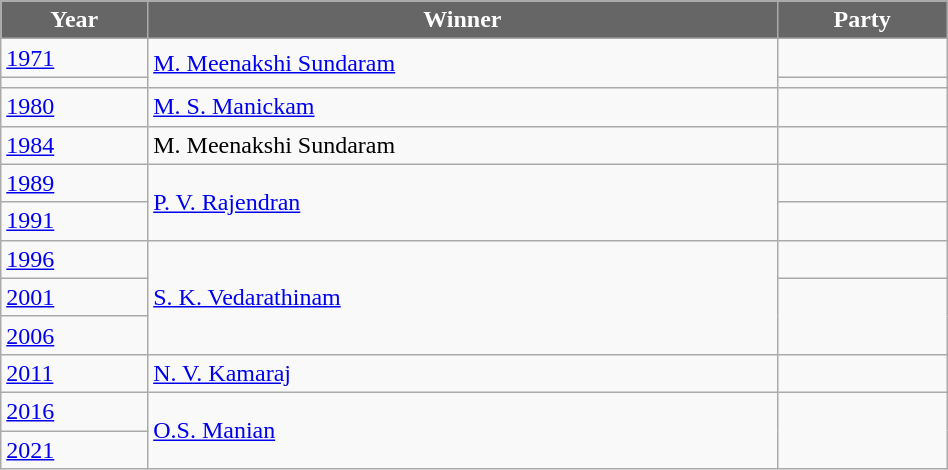<table class="wikitable" width="50%">
<tr>
<th style="background-color:#666666; color:white">Year</th>
<th style="background-color:#666666; color:white">Winner</th>
<th style="background-color:#666666; color:white" colspan="2">Party</th>
</tr>
<tr>
<td><a href='#'>1971</a></td>
<td rowspan=2><a href='#'>M. Meenakshi Sundaram</a></td>
<td></td>
</tr>
<tr>
<td></td>
</tr>
<tr>
<td><a href='#'>1980</a></td>
<td><a href='#'>M. S. Manickam</a></td>
<td></td>
</tr>
<tr>
<td><a href='#'>1984</a></td>
<td>M. Meenakshi Sundaram</td>
<td></td>
</tr>
<tr>
<td><a href='#'>1989</a></td>
<td rowspan=2><a href='#'>P. V. Rajendran</a></td>
<td></td>
</tr>
<tr>
<td><a href='#'>1991</a></td>
</tr>
<tr>
<td><a href='#'>1996</a></td>
<td rowspan=3><a href='#'>S. K. Vedarathinam</a></td>
<td></td>
</tr>
<tr>
<td><a href='#'>2001</a></td>
</tr>
<tr>
<td><a href='#'>2006</a></td>
</tr>
<tr>
<td><a href='#'>2011</a></td>
<td><a href='#'>N. V. Kamaraj</a></td>
<td></td>
</tr>
<tr>
<td><a href='#'>2016</a></td>
<td rowspan=2><a href='#'>O.S. Manian</a></td>
</tr>
<tr>
<td><a href='#'>2021</a></td>
</tr>
</table>
